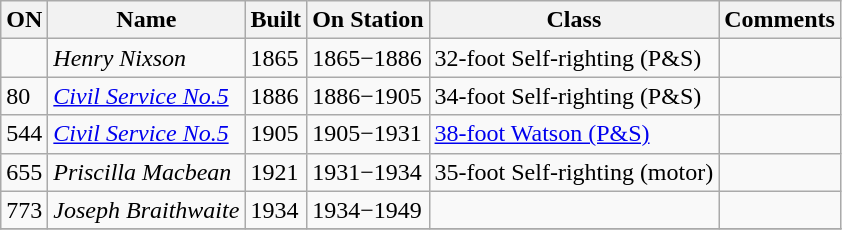<table class="wikitable">
<tr>
<th>ON</th>
<th>Name</th>
<th>Built</th>
<th>On Station</th>
<th>Class</th>
<th>Comments</th>
</tr>
<tr>
<td></td>
<td><em>Henry Nixson</em></td>
<td>1865</td>
<td>1865−1886</td>
<td>32-foot Self-righting (P&S)</td>
<td></td>
</tr>
<tr>
<td>80</td>
<td><a href='#'><em>Civil Service No.5</em></a></td>
<td>1886</td>
<td>1886−1905</td>
<td>34-foot Self-righting (P&S)</td>
<td></td>
</tr>
<tr>
<td>544</td>
<td><a href='#'><em>Civil Service No.5</em></a></td>
<td>1905</td>
<td>1905−1931</td>
<td><a href='#'>38-foot Watson (P&S)</a></td>
<td></td>
</tr>
<tr>
<td>655</td>
<td><em>Priscilla Macbean</em></td>
<td>1921</td>
<td>1931−1934</td>
<td>35-foot Self-righting (motor)</td>
<td></td>
</tr>
<tr>
<td>773</td>
<td><em>Joseph Braithwaite</em></td>
<td>1934</td>
<td>1934−1949</td>
<td></td>
<td></td>
</tr>
<tr>
</tr>
</table>
